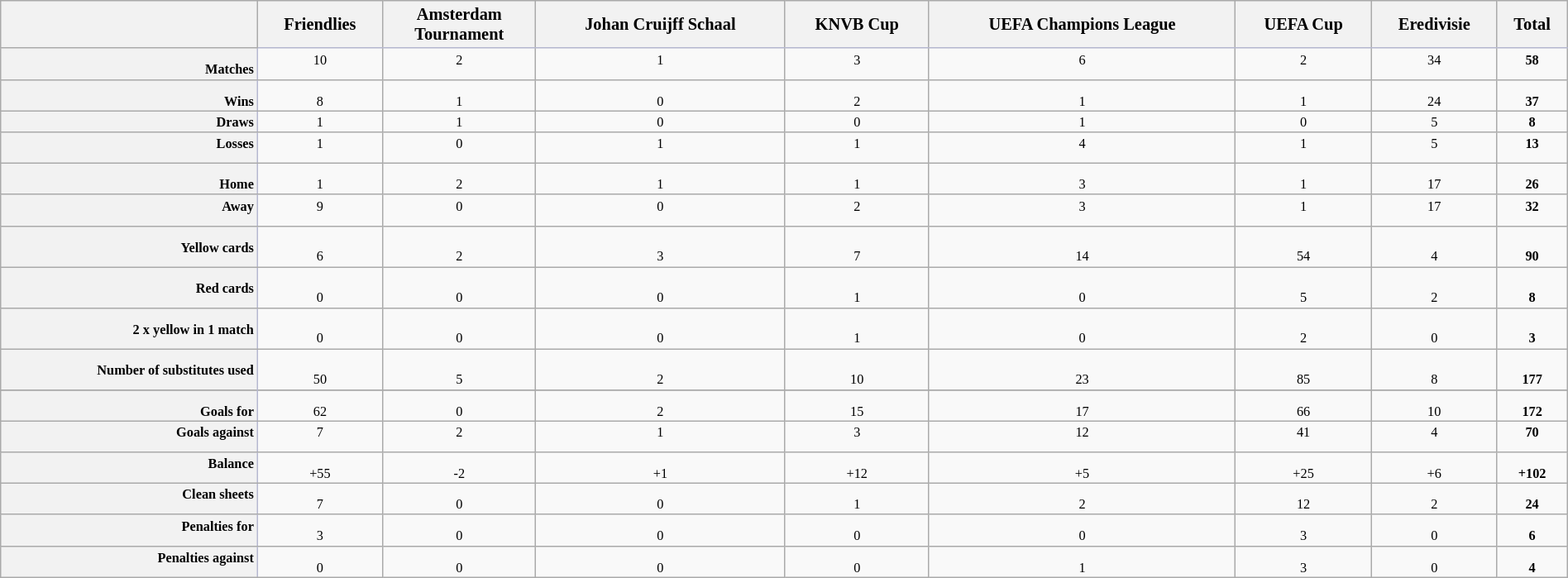<table class="wikitable" style="width:100%; font-size:85%;">
<tr>
<th></th>
<th style="border-bottom:1px solid #B5B7CF;">Friendlies</th>
<th style="border-bottom:1px solid #B5B7CF;">Amsterdam<br>Tournament</th>
<th style="border-bottom:1px solid #B5B7CF;">Johan Cruijff Schaal</th>
<th style="border-bottom:1px solid #B5B7CF;">KNVB Cup</th>
<th style="border-bottom:1px solid #B5B7CF;">UEFA Champions League</th>
<th style="border-bottom:1px solid #B5B7CF;">UEFA Cup</th>
<th style="border-bottom:1px solid #B5B7CF;">Eredivisie</th>
<th style="border-bottom:1px solid #B5B7CF;">Total</th>
</tr>
<tr style="font-size:80%;" valign="top">
<th style="border-right:1px solid #B5B7CF;text-align:right;padding-top:10px;">Matches</th>
<td align=center>10</td>
<td align=center>2</td>
<td align=center>1</td>
<td align=center>3</td>
<td align=center>6</td>
<td align=center>2</td>
<td align=center>34</td>
<td align=center><strong>58</strong></td>
</tr>
<tr style="font-size:80%;" valign="bottom">
<th style="border-right:1px solid #B5B7CF;text-align:right;padding-top:10px;">Wins</th>
<td align=center>8</td>
<td align=center>1</td>
<td align=center>0</td>
<td align=center>2</td>
<td align=center>1</td>
<td align=center>1</td>
<td align=center>24</td>
<td align=center><strong>37</strong></td>
</tr>
<tr style="font-size:80%;">
<th style="border-right:1px solid #B5B7CF;text-align:right;">Draws</th>
<td align=center>1</td>
<td align=center>1</td>
<td align=center>0</td>
<td align=center>0</td>
<td align=center>1</td>
<td align=center>0</td>
<td align=center>5</td>
<td align=center><strong>8</strong></td>
</tr>
<tr style="font-size:80%;" valign="top">
<th style="border-right:1px solid #B5B7CF;text-align:right;padding-bottom:10px;">Losses</th>
<td align=center>1</td>
<td align=center>0</td>
<td align=center>1</td>
<td align=center>1</td>
<td align=center>4</td>
<td align=center>1</td>
<td align=center>5</td>
<td align=center><strong>13</strong></td>
</tr>
<tr style="font-size:80%;" valign="bottom">
<th style="border-right:1px solid #B5B7CF;text-align:right;padding-top:10px;">Home</th>
<td align=center>1</td>
<td align=center>2</td>
<td align=center>1</td>
<td align=center>1</td>
<td align=center>3</td>
<td align=center>1</td>
<td align=center>17</td>
<td align=center><strong>26</strong></td>
</tr>
<tr style="font-size:80%;" valign="top">
<th style="border-right:1px solid #B5B7CF;text-align:right;padding-bottom:10px;">Away</th>
<td align=center>9</td>
<td align=center>0</td>
<td align=center>0</td>
<td align=center>2</td>
<td align=center>3</td>
<td align=center>1</td>
<td align=center>17</td>
<td align=center><strong>32</strong></td>
</tr>
<tr style="font-size:80%;" valign="bottom">
<th style="border-right:1px solid #B5B7CF;text-align:right;padding-top:10px;padding-bottom:10px;">Yellow cards </th>
<td align=center>6</td>
<td align=center>2</td>
<td align=center>3</td>
<td align=center>7</td>
<td align=center>14</td>
<td align=center>54</td>
<td align=center>4</td>
<td align=center><strong>90</strong></td>
</tr>
<tr style="font-size:80%;" valign="bottom">
<th style="border-right:1px solid #B5B7CF;text-align:right;padding-top:10px;padding-bottom:10px;">Red cards </th>
<td align=center>0</td>
<td align=center>0</td>
<td align=center>0</td>
<td align=center>1</td>
<td align=center>0</td>
<td align=center>5</td>
<td align=center>2</td>
<td align=center><strong>8</strong></td>
</tr>
<tr style="font-size:80%;" valign="bottom">
<th style="border-right:1px solid #B5B7CF;text-align:right;padding-top:10px;padding-bottom:10px;">2 x yellow in 1 match </th>
<td align=center>0</td>
<td align=center>0</td>
<td align=center>0</td>
<td align=center>1</td>
<td align=center>0</td>
<td align=center>2</td>
<td align=center>0</td>
<td align=center><strong>3</strong></td>
</tr>
<tr style="font-size:80%;" valign="bottom">
<th style="border-right:1px solid #B5B7CF;text-align:right;padding-top:10px;padding-bottom:10px;">Number of substitutes used </th>
<td align=center>50</td>
<td align=center>5</td>
<td align=center>2</td>
<td align=center>10</td>
<td align=center>23</td>
<td align=center>85</td>
<td align=center>8</td>
<td align=center><strong>177</strong></td>
</tr>
<tr>
</tr>
<tr style="font-size:80%;" valign="bottom">
<th style="border-right:1px solid #B5B7CF;text-align:right;padding-top:10px;">Goals for </th>
<td align=center>62</td>
<td align=center>0</td>
<td align=center>2</td>
<td align=center>15</td>
<td align=center>17</td>
<td align=center>66</td>
<td align=center>10</td>
<td align=center><strong>172</strong></td>
</tr>
<tr style="font-size:80%;" valign="top">
<th style="border-right:1px solid #B5B7CF;text-align:right;padding-bottom:10px;">Goals against </th>
<td align=center>7</td>
<td align=center>2</td>
<td align=center>1</td>
<td align=center>3</td>
<td align=center>12</td>
<td align=center>41</td>
<td align=center>4</td>
<td align=center><strong>70</strong></td>
</tr>
<tr style="font-size:80%;" valign="bottom">
<th style="border-right:1px solid #B5B7CF;text-align:right;padding-bottom:10px;">Balance </th>
<td align=center>+55</td>
<td align=center>-2</td>
<td align=center>+1</td>
<td align=center>+12</td>
<td align=center>+5</td>
<td align=center>+25</td>
<td align=center>+6</td>
<td align=center><strong>+102</strong></td>
</tr>
<tr style="font-size:80%;" valign="bottom">
<th style="border-right:1px solid #B5B7CF;text-align:right;padding-bottom:10px;">Clean sheets </th>
<td align=center>7</td>
<td align=center>0</td>
<td align=center>0</td>
<td align=center>1</td>
<td align=center>2</td>
<td align=center>12</td>
<td align=center>2</td>
<td align=center><strong>24</strong></td>
</tr>
<tr style="font-size:80%;" valign="bottom">
<th style="border-right:1px solid #B5B7CF;text-align:right;padding-bottom:10px;">Penalties for </th>
<td align=center>3</td>
<td align=center>0</td>
<td align=center>0</td>
<td align=center>0</td>
<td align=center>0</td>
<td align=center>3</td>
<td align=center>0</td>
<td align=center><strong>6</strong></td>
</tr>
<tr style="font-size:80%;" valign="bottom">
<th style="border-right:1px solid #B5B7CF;text-align:right;padding-bottom:10px;">Penalties against </th>
<td align=center>0</td>
<td align=center>0</td>
<td align=center>0</td>
<td align=center>0</td>
<td align=center>1</td>
<td align=center>3</td>
<td align=center>0</td>
<td align=center><strong>4</strong></td>
</tr>
</table>
